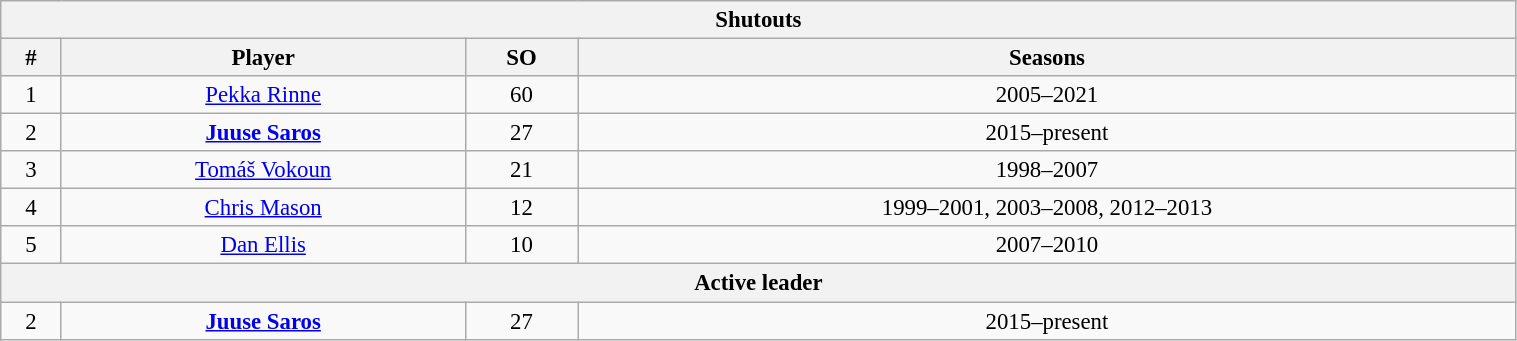<table class="wikitable" style="text-align: center; font-size: 95%" width="80%">
<tr>
<th colspan="4">Shutouts</th>
</tr>
<tr>
<th>#</th>
<th>Player</th>
<th>SO</th>
<th>Seasons</th>
</tr>
<tr>
<td>1</td>
<td><a href='#'>Pekka Rinne</a></td>
<td>60</td>
<td>2005–2021</td>
</tr>
<tr>
<td>2</td>
<td><strong><a href='#'>Juuse Saros</a></strong></td>
<td>27</td>
<td>2015–present</td>
</tr>
<tr>
<td>3</td>
<td><a href='#'>Tomáš Vokoun</a></td>
<td>21</td>
<td>1998–2007</td>
</tr>
<tr>
<td>4</td>
<td><a href='#'>Chris Mason</a></td>
<td>12</td>
<td>1999–2001, 2003–2008, 2012–2013</td>
</tr>
<tr>
<td>5</td>
<td><a href='#'>Dan Ellis</a></td>
<td>10</td>
<td>2007–2010</td>
</tr>
<tr>
<th colspan="4">Active leader</th>
</tr>
<tr>
<td>2</td>
<td><strong><a href='#'>Juuse Saros</a></strong></td>
<td>27</td>
<td>2015–present</td>
</tr>
</table>
